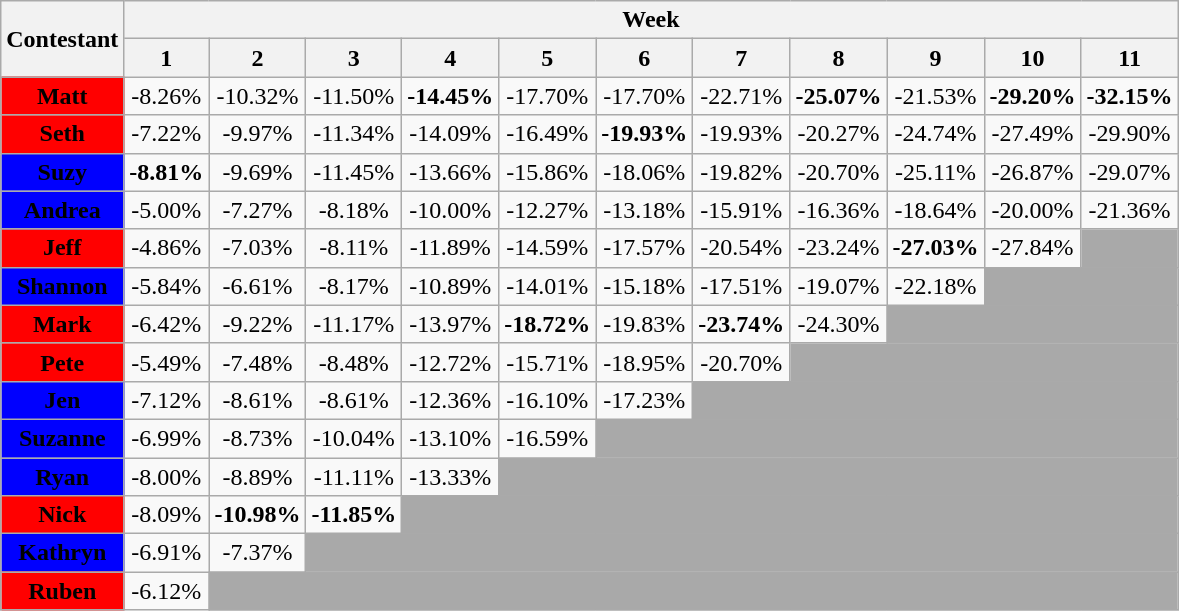<table class="wikitable" style="text-align:center" align="center">
<tr>
<th rowspan="2">Contestant</th>
<th colspan="11">Week</th>
</tr>
<tr>
<th>1</th>
<th>2</th>
<th>3</th>
<th>4</th>
<th>5</th>
<th>6</th>
<th>7</th>
<th>8</th>
<th>9</th>
<th>10</th>
<th>11</th>
</tr>
<tr>
<td bgcolor="red"><span><strong>Matt</strong></span></td>
<td>-8.26%</td>
<td>-10.32%</td>
<td>-11.50%</td>
<td><strong>-14.45%</strong></td>
<td>-17.70%</td>
<td>-17.70%</td>
<td>-22.71%</td>
<td><strong>-25.07%</strong></td>
<td>-21.53%</td>
<td><strong>-29.20%</strong></td>
<td><strong>-32.15%</strong></td>
</tr>
<tr>
<td bgcolor="red"><span><strong>Seth</strong></span></td>
<td>-7.22%</td>
<td>-9.97%</td>
<td>-11.34%</td>
<td>-14.09%</td>
<td>-16.49%</td>
<td><strong>-19.93%</strong></td>
<td>-19.93%</td>
<td>-20.27%</td>
<td>-24.74%</td>
<td>-27.49%</td>
<td>-29.90%</td>
</tr>
<tr>
<td bgcolor="blue"><span><strong>Suzy</strong></span></td>
<td><strong>-8.81%</strong></td>
<td>-9.69%</td>
<td>-11.45%</td>
<td>-13.66%</td>
<td>-15.86%</td>
<td>-18.06%</td>
<td>-19.82%</td>
<td>-20.70%</td>
<td>-25.11%</td>
<td>-26.87%</td>
<td>-29.07%</td>
</tr>
<tr>
<td bgcolor="blue"><span><strong>Andrea</strong></span></td>
<td>-5.00%</td>
<td>-7.27%</td>
<td>-8.18%</td>
<td>-10.00%</td>
<td>-12.27%</td>
<td>-13.18%</td>
<td>-15.91%</td>
<td>-16.36%</td>
<td>-18.64%</td>
<td>-20.00%</td>
<td>-21.36%</td>
</tr>
<tr>
<td bgcolor="red"><span><strong>Jeff</strong></span></td>
<td>-4.86%</td>
<td>-7.03%</td>
<td>-8.11%</td>
<td>-11.89%</td>
<td>-14.59%</td>
<td>-17.57%</td>
<td>-20.54%</td>
<td>-23.24%</td>
<td><strong>-27.03%</strong></td>
<td>-27.84%</td>
<td bgcolor="darkgray"></td>
</tr>
<tr>
<td bgcolor="blue"><span><strong>Shannon</strong></span></td>
<td>-5.84%</td>
<td>-6.61%</td>
<td>-8.17%</td>
<td>-10.89%</td>
<td>-14.01%</td>
<td>-15.18%</td>
<td>-17.51%</td>
<td>-19.07%</td>
<td>-22.18%</td>
<td colspan="2" bgcolor="darkgray"></td>
</tr>
<tr>
<td bgcolor="red"><span><strong>Mark</strong></span></td>
<td>-6.42%</td>
<td>-9.22%</td>
<td>-11.17%</td>
<td>-13.97%</td>
<td><strong>-18.72%</strong></td>
<td>-19.83%</td>
<td><strong>-23.74%</strong></td>
<td>-24.30%</td>
<td colspan="3" bgcolor="darkgray"></td>
</tr>
<tr>
<td bgcolor="red"><span><strong>Pete</strong></span></td>
<td>-5.49%</td>
<td>-7.48%</td>
<td>-8.48%</td>
<td>-12.72%</td>
<td>-15.71%</td>
<td>-18.95%</td>
<td>-20.70%</td>
<td colspan="4" bgcolor="darkgray"></td>
</tr>
<tr>
<td bgcolor="blue"><span><strong>Jen</strong></span></td>
<td>-7.12%</td>
<td>-8.61%</td>
<td>-8.61%</td>
<td>-12.36%</td>
<td>-16.10%</td>
<td>-17.23%</td>
<td colspan="5" bgcolor="darkgray"></td>
</tr>
<tr>
<td bgcolor="blue"><span><strong>Suzanne</strong></span></td>
<td>-6.99%</td>
<td>-8.73%</td>
<td>-10.04%</td>
<td>-13.10%</td>
<td>-16.59%</td>
<td colspan="6" bgcolor="darkgray"></td>
</tr>
<tr>
<td bgcolor="blue"><span><strong>Ryan</strong></span></td>
<td>-8.00%</td>
<td>-8.89%</td>
<td>-11.11%</td>
<td>-13.33%</td>
<td colspan="7" bgcolor="darkgray"></td>
</tr>
<tr>
<td bgcolor="red"><span><strong>Nick</strong></span></td>
<td>-8.09%</td>
<td><strong>-10.98%</strong></td>
<td><strong>-11.85%</strong></td>
<td colspan="8" bgcolor="darkgray"></td>
</tr>
<tr>
<td bgcolor="blue"><span><strong>Kathryn</strong></span></td>
<td>-6.91%</td>
<td>-7.37%</td>
<td colspan="9" bgcolor="darkgray"></td>
</tr>
<tr>
<td bgcolor="red"><span><strong>Ruben</strong></span></td>
<td>-6.12%</td>
<td colspan="10" bgcolor="darkgray"></td>
</tr>
</table>
